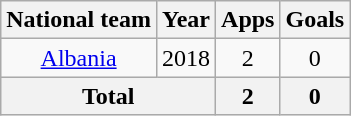<table class=wikitable style="text-align: center;">
<tr>
<th>National team</th>
<th>Year</th>
<th>Apps</th>
<th>Goals</th>
</tr>
<tr>
<td rowspan=1><a href='#'>Albania</a></td>
<td>2018</td>
<td>2</td>
<td>0</td>
</tr>
<tr>
<th colspan=2>Total</th>
<th>2</th>
<th>0</th>
</tr>
</table>
